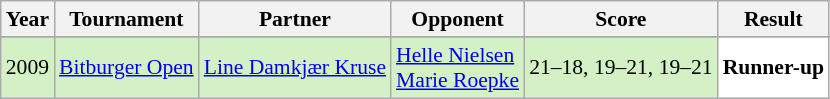<table class="sortable wikitable" style="font-size: 90%;">
<tr>
<th>Year</th>
<th>Tournament</th>
<th>Partner</th>
<th>Opponent</th>
<th>Score</th>
<th>Result</th>
</tr>
<tr>
</tr>
<tr style="background:#D4F1C5">
<td align="center">2009</td>
<td align="left"><a href='#'>Bitburger Open</a></td>
<td align="left"> <a href='#'>Line Damkjær Kruse</a></td>
<td align="left"> <a href='#'>Helle Nielsen</a> <br>  <a href='#'>Marie Roepke</a></td>
<td align="left">21–18, 19–21, 19–21</td>
<td style="text-align:left; background:white"> <strong>Runner-up</strong></td>
</tr>
</table>
